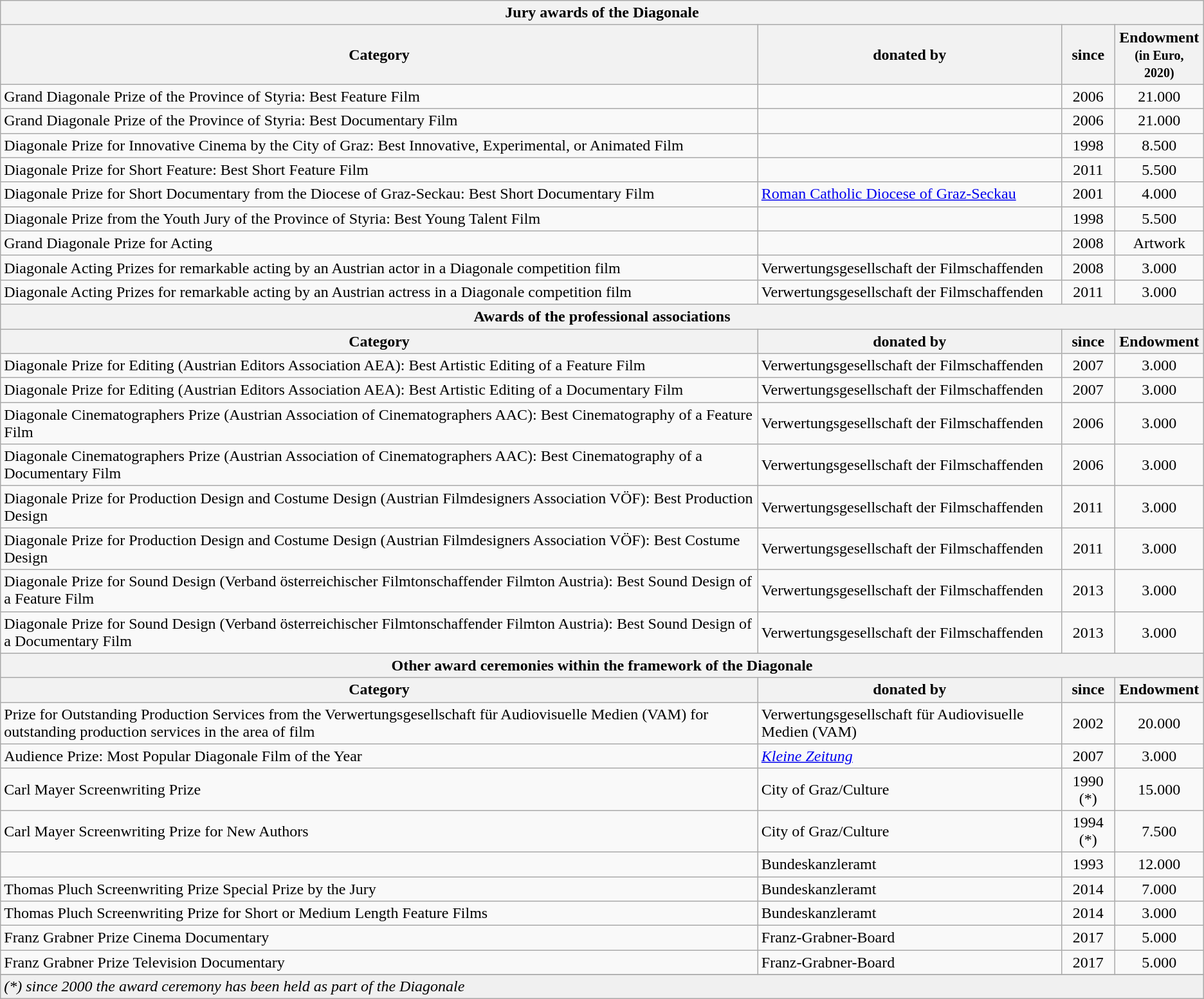<table class="wikitable">
<tr>
<th colspan="4">Jury awards of the Diagonale</th>
</tr>
<tr class="hintergrundfarbe6" align="center">
<th>Category</th>
<th>donated by</th>
<th>since</th>
<th><strong>Endowment</strong><br><small>(in Euro, 2020)</small></th>
</tr>
<tr>
<td>Grand Diagonale Prize of the Province of Styria: Best Feature Film</td>
<td></td>
<td align="center">2006</td>
<td align="center">21.000</td>
</tr>
<tr>
<td>Grand Diagonale Prize of the Province of Styria: Best Documentary Film</td>
<td></td>
<td align="center">2006</td>
<td align="center">21.000</td>
</tr>
<tr>
<td>Diagonale Prize for Innovative Cinema by the City of Graz: Best Innovative, Experimental, or Animated Film</td>
<td></td>
<td align="center">1998</td>
<td align="center">8.500</td>
</tr>
<tr>
<td>Diagonale Prize for Short Feature: Best Short Feature Film</td>
<td></td>
<td align="center">2011</td>
<td align="center">5.500</td>
</tr>
<tr>
<td>Diagonale Prize for Short Documentary from the Diocese of Graz-Seckau: Best Short Documentary Film</td>
<td><a href='#'>Roman Catholic Diocese of Graz-Seckau</a></td>
<td align="center">2001</td>
<td align="center">4.000</td>
</tr>
<tr>
<td>Diagonale Prize from the Youth Jury of the Province of Styria: Best Young Talent Film</td>
<td></td>
<td align="center">1998</td>
<td align="center">5.500</td>
</tr>
<tr>
<td>Grand Diagonale Prize for Acting</td>
<td></td>
<td align="center">2008</td>
<td align="center">Artwork</td>
</tr>
<tr>
<td>Diagonale Acting Prizes for remarkable acting by an Austrian actor in a Diagonale competition film</td>
<td>Verwertungsgesellschaft der Filmschaffenden</td>
<td align="center">2008</td>
<td align="center">3.000</td>
</tr>
<tr>
<td>Diagonale Acting Prizes for remarkable acting by an Austrian actress in a Diagonale competition film</td>
<td>Verwertungsgesellschaft der Filmschaffenden</td>
<td align="center">2011</td>
<td align="center">3.000</td>
</tr>
<tr align="center" class="hintergrundfarbe5">
<th colspan="4">Awards of the professional associations</th>
</tr>
<tr class="hintergrundfarbe6" align="center">
<th>Category</th>
<th>donated by</th>
<th>since</th>
<th><strong>Endowment</strong></th>
</tr>
<tr>
<td>Diagonale Prize for Editing (Austrian Editors Association AEA): Best Artistic Editing of a Feature Film</td>
<td>Verwertungsgesellschaft der Filmschaffenden</td>
<td align="center">2007</td>
<td align="center">3.000</td>
</tr>
<tr>
<td>Diagonale Prize for Editing (Austrian Editors Association AEA): Best Artistic Editing of a Documentary Film</td>
<td>Verwertungsgesellschaft der Filmschaffenden</td>
<td align="center">2007</td>
<td align="center">3.000</td>
</tr>
<tr>
<td>Diagonale Cinematographers Prize (Austrian Association of Cinematographers AAC): Best Cinematography of a Feature Film</td>
<td>Verwertungsgesellschaft der Filmschaffenden</td>
<td align="center">2006</td>
<td align="center">3.000</td>
</tr>
<tr>
<td>Diagonale Cinematographers Prize (Austrian Association of Cinematographers AAC): Best Cinematography of a Documentary Film</td>
<td>Verwertungsgesellschaft der Filmschaffenden</td>
<td align="center">2006</td>
<td align="center">3.000</td>
</tr>
<tr>
<td>Diagonale Prize for Production Design and Costume Design (Austrian Filmdesigners Association VÖF): Best Production Design</td>
<td>Verwertungsgesellschaft der Filmschaffenden</td>
<td align="center">2011</td>
<td align="center">3.000</td>
</tr>
<tr>
<td>Diagonale Prize for Production Design and Costume Design (Austrian Filmdesigners Association VÖF): Best Costume Design</td>
<td>Verwertungsgesellschaft der Filmschaffenden</td>
<td align="center">2011</td>
<td align="center">3.000</td>
</tr>
<tr>
<td>Diagonale Prize for Sound Design (Verband österreichischer Filmtonschaffender Filmton Austria): Best Sound Design of a Feature Film</td>
<td>Verwertungsgesellschaft der Filmschaffenden</td>
<td align="center">2013</td>
<td align="center">3.000</td>
</tr>
<tr>
<td>Diagonale Prize for Sound Design (Verband österreichischer Filmtonschaffender Filmton Austria): Best Sound Design of a Documentary Film</td>
<td>Verwertungsgesellschaft der Filmschaffenden</td>
<td align="center">2013</td>
<td align="center">3.000</td>
</tr>
<tr align="center" class="hintergrundfarbe5">
<th colspan="4">Other award ceremonies within the framework of the Diagonale</th>
</tr>
<tr class="hintergrundfarbe6" align="center">
<th>Category</th>
<th>donated by</th>
<th>since</th>
<th><strong>Endowment</strong></th>
</tr>
<tr>
<td>Prize for Outstanding Production Services from the Verwertungsgesellschaft für Audiovisuelle Medien (VAM) for outstanding production services in the area of film</td>
<td>Verwertungsgesellschaft für Audiovisuelle Medien (VAM)</td>
<td align="center">2002</td>
<td align="center">20.000</td>
</tr>
<tr>
<td>Audience Prize: Most Popular Diagonale Film of the Year</td>
<td><em><a href='#'>Kleine Zeitung</a></em></td>
<td align="center">2007</td>
<td align="center">3.000</td>
</tr>
<tr>
<td>Carl Mayer Screenwriting Prize</td>
<td>City of Graz/Culture</td>
<td align="center">1990 (*)</td>
<td align="center">15.000</td>
</tr>
<tr>
<td>Carl Mayer Screenwriting Prize for New Authors</td>
<td>City of Graz/Culture</td>
<td align="center">1994 (*)</td>
<td align="center">7.500</td>
</tr>
<tr>
<td></td>
<td>Bundeskanzleramt</td>
<td align="center">1993</td>
<td align="center">12.000</td>
</tr>
<tr>
<td>Thomas Pluch Screenwriting Prize Special Prize by the Jury</td>
<td>Bundeskanzleramt</td>
<td align="center">2014</td>
<td align="center">7.000</td>
</tr>
<tr>
<td>Thomas Pluch Screenwriting Prize for Short or Medium Length Feature Films</td>
<td>Bundeskanzleramt</td>
<td align="center">2014</td>
<td align="center">3.000</td>
</tr>
<tr>
<td>Franz Grabner Prize Cinema Documentary</td>
<td>Franz-Grabner-Board</td>
<td align="center">2017</td>
<td align="center">5.000</td>
</tr>
<tr>
<td>Franz Grabner Prize Television Documentary</td>
<td>Franz-Grabner-Board</td>
<td align="center">2017</td>
<td align="center">5.000</td>
</tr>
<tr>
</tr>
<tr>
<td colspan="4" bgcolor="#f0f0f0"><em>(*) since 2000 the award ceremony has been held as part of the Diagonale</em></td>
</tr>
</table>
